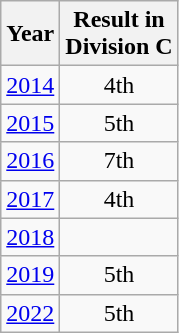<table class="wikitable" style="text-align:center">
<tr>
<th>Year</th>
<th>Result in<br>Division C</th>
</tr>
<tr>
<td><a href='#'>2014</a></td>
<td>4th</td>
</tr>
<tr>
<td><a href='#'>2015</a></td>
<td>5th</td>
</tr>
<tr>
<td><a href='#'>2016</a></td>
<td>7th</td>
</tr>
<tr>
<td><a href='#'>2017</a></td>
<td>4th</td>
</tr>
<tr>
<td><a href='#'>2018</a></td>
<td></td>
</tr>
<tr>
<td><a href='#'>2019</a></td>
<td>5th</td>
</tr>
<tr>
<td><a href='#'>2022</a></td>
<td>5th</td>
</tr>
</table>
